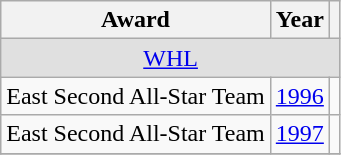<table class="wikitable">
<tr>
<th>Award</th>
<th>Year</th>
<th></th>
</tr>
<tr ALIGN="center" bgcolor="#e0e0e0">
<td colspan="3"><a href='#'>WHL</a></td>
</tr>
<tr>
<td>East Second All-Star Team</td>
<td><a href='#'>1996</a></td>
<td></td>
</tr>
<tr>
<td>East Second All-Star Team</td>
<td><a href='#'>1997</a></td>
<td></td>
</tr>
<tr>
</tr>
</table>
